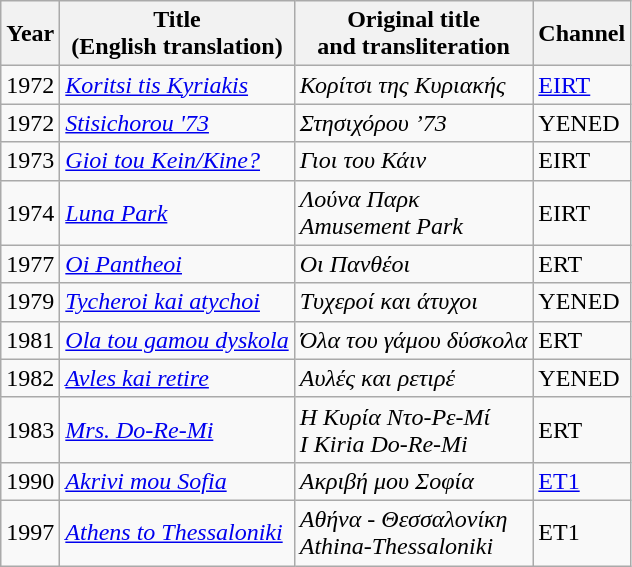<table class="wikitable">
<tr>
<th>Year</th>
<th>Title<br>(English translation)</th>
<th>Original title<br>and transliteration</th>
<th>Channel</th>
</tr>
<tr>
<td>1972</td>
<td><em><a href='#'>Koritsi tis Kyriakis</a></em></td>
<td><em>Κορίτσι της Κυριακής</em></td>
<td><a href='#'>EIRT</a></td>
</tr>
<tr>
<td>1972</td>
<td><em><a href='#'>Stisichorou '73</a></em></td>
<td><em>Στησιχόρου ’73</em></td>
<td>YENED</td>
</tr>
<tr>
<td>1973</td>
<td><em><a href='#'>Gioi tou Kein/Kine?</a></em></td>
<td><em>Γιοι του Κάιν</em></td>
<td>EIRT</td>
</tr>
<tr>
<td>1974</td>
<td><em><a href='#'>Luna Park</a></em></td>
<td><em>Λούνα Παρκ</em><br><em>Amusement Park</em></td>
<td>EIRT</td>
</tr>
<tr>
<td>1977</td>
<td><em><a href='#'>Oi Pantheoi</a></em></td>
<td><em>Οι Πανθέοι</em></td>
<td>ERT</td>
</tr>
<tr>
<td>1979</td>
<td><em><a href='#'>Tycheroi kai atychoi</a></em></td>
<td><em>Τυχεροί και άτυχοι</em></td>
<td>YENED</td>
</tr>
<tr>
<td>1981</td>
<td><em><a href='#'>Ola tou gamou dyskola</a></em></td>
<td><em>Όλα του γάμου δύσκολα</em></td>
<td>ERT</td>
</tr>
<tr>
<td>1982</td>
<td><em><a href='#'>Avles kai retire</a></em></td>
<td><em>Αυλές και ρετιρέ</em></td>
<td>YENED</td>
</tr>
<tr>
<td>1983</td>
<td><em><a href='#'>Mrs. Do-Re-Mi</a></em></td>
<td><em>Η Κυρία Ντο-Ρε-Μί</em><br><em>I Kiria Do-Re-Mi</em></td>
<td>ERT</td>
</tr>
<tr>
<td>1990</td>
<td><em><a href='#'>Akrivi mou Sofia</a></em></td>
<td><em>Ακριβή μου Σοφία</em></td>
<td><a href='#'>ET1</a></td>
</tr>
<tr>
<td>1997</td>
<td><em><a href='#'>Athens to Thessaloniki</a></em></td>
<td><em>Αθήνα - Θεσσαλονίκη</em><br><em>Athina-Thessaloniki</em></td>
<td>ET1</td>
</tr>
</table>
